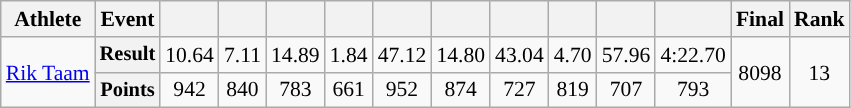<table class="wikitable" style="font-size:90%">
<tr>
<th>Athlete</th>
<th>Event</th>
<th></th>
<th></th>
<th></th>
<th></th>
<th></th>
<th></th>
<th></th>
<th></th>
<th></th>
<th></th>
<th>Final</th>
<th>Rank</th>
</tr>
<tr align="center">
<td rowspan="2" style="text-align:left"><a href='#'>Rik Taam</a></td>
<th style="font-size:95%">Result</th>
<td>10.64</td>
<td>7.11</td>
<td>14.89</td>
<td>1.84</td>
<td>47.12</td>
<td>14.80</td>
<td>43.04</td>
<td>4.70</td>
<td>57.96</td>
<td>4:22.70</td>
<td rowspan="2">8098</td>
<td rowspan="2">13</td>
</tr>
<tr align="center">
<th style="font-size:95%">Points</th>
<td>942</td>
<td>840</td>
<td>783</td>
<td>661</td>
<td>952</td>
<td>874</td>
<td>727</td>
<td>819</td>
<td>707</td>
<td>793</td>
</tr>
</table>
